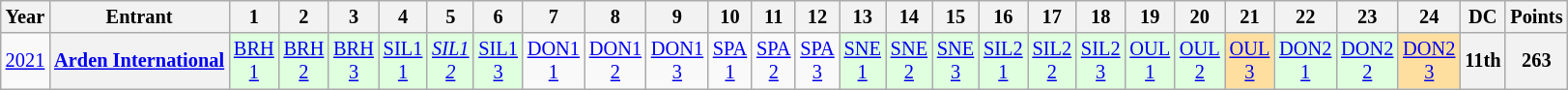<table class="wikitable" style="text-align:center; font-size:85%">
<tr>
<th>Year</th>
<th>Entrant</th>
<th>1</th>
<th>2</th>
<th>3</th>
<th>4</th>
<th>5</th>
<th>6</th>
<th>7</th>
<th>8</th>
<th>9</th>
<th>10</th>
<th>11</th>
<th>12</th>
<th>13</th>
<th>14</th>
<th>15</th>
<th>16</th>
<th>17</th>
<th>18</th>
<th>19</th>
<th>20</th>
<th>21</th>
<th>22</th>
<th>23</th>
<th>24</th>
<th>DC</th>
<th>Points</th>
</tr>
<tr>
<td><a href='#'>2021</a></td>
<th nowrap><a href='#'>Arden International</a></th>
<td style="background:#DFFFDF;"><a href='#'>BRH<br>1</a><br></td>
<td style="background:#DFFFDF;"><a href='#'>BRH<br>2</a><br></td>
<td style="background:#DFFFDF;"><a href='#'>BRH<br>3</a><br></td>
<td style="background:#DFFFDF;"><a href='#'>SIL1<br>1</a><br></td>
<td style="background:#DFFFDF;"><em><a href='#'>SIL1<br>2</a></em><br></td>
<td style="background:#DFFFDF;"><a href='#'>SIL1<br>3</a><br></td>
<td style="background:#;"><a href='#'>DON1<br>1</a></td>
<td style="background:#;"><a href='#'>DON1<br>2</a></td>
<td style="background:#;"><a href='#'>DON1<br>3</a></td>
<td style="background:#;"><a href='#'>SPA<br>1</a></td>
<td style="background:#;"><a href='#'>SPA<br>2</a></td>
<td style="background:#;"><a href='#'>SPA<br>3</a></td>
<td style="background:#DFFFDF;"><a href='#'>SNE<br>1</a><br></td>
<td style="background:#DFFFDF;"><a href='#'>SNE<br>2</a><br></td>
<td style="background:#DFFFDF;"><a href='#'>SNE<br>3</a><br></td>
<td style="background:#DFFFDF;"><a href='#'>SIL2<br>1</a><br></td>
<td style="background:#DFFFDF;"><a href='#'>SIL2<br>2</a><br></td>
<td style="background:#DFFFDF;"><a href='#'>SIL2<br>3</a><br></td>
<td style="background:#DFFFDF;"><a href='#'>OUL<br>1</a><br></td>
<td style="background:#DFFFDF;"><a href='#'>OUL<br>2</a><br></td>
<td style="background:#FFDF9F;"><a href='#'>OUL<br>3</a><br></td>
<td style="background:#DFFFDF;"><a href='#'>DON2<br>1</a><br></td>
<td style="background:#DFFFDF;"><a href='#'>DON2<br>2</a><br></td>
<td style="background:#FFDF9F;"><a href='#'>DON2<br>3</a><br></td>
<th>11th</th>
<th>263</th>
</tr>
</table>
